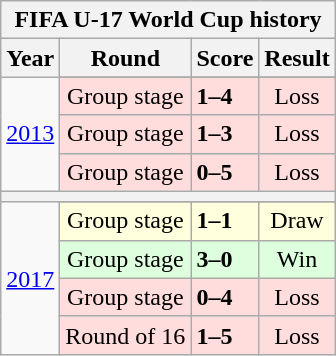<table class="wikitable" style="text-align: center;">
<tr>
<th colspan=4>FIFA U-17 World Cup history</th>
</tr>
<tr>
<th>Year</th>
<th>Round</th>
<th>Score</th>
<th>Result</th>
</tr>
<tr>
<td rowspan=4><a href='#'>2013</a></td>
</tr>
<tr bgcolor=#ffdddd>
<td>Group stage</td>
<td align="left"> <strong>1–4</strong> </td>
<td>Loss</td>
</tr>
<tr bgcolor=#ffdddd>
<td>Group stage</td>
<td align="left"> <strong>1–3</strong> </td>
<td>Loss</td>
</tr>
<tr bgcolor=#ffdddd>
<td>Group stage</td>
<td align="left"> <strong>0–5</strong> </td>
<td>Loss</td>
</tr>
<tr>
<th colspan="4"></th>
</tr>
<tr>
<td rowspan=5><a href='#'>2017</a></td>
</tr>
<tr bgcolor=#ffffdd>
<td>Group stage</td>
<td align="left"> <strong>1–1</strong> </td>
<td>Draw</td>
</tr>
<tr bgcolor=#ddffdd>
<td>Group stage</td>
<td align="left"> <strong>3–0</strong> </td>
<td>Win</td>
</tr>
<tr bgcolor=#ffdddd>
<td>Group stage</td>
<td align="left"> <strong>0–4</strong> </td>
<td>Loss</td>
</tr>
<tr bgcolor=#ffdddd>
<td>Round of 16</td>
<td align="left"> <strong>1–5</strong> </td>
<td>Loss</td>
</tr>
</table>
